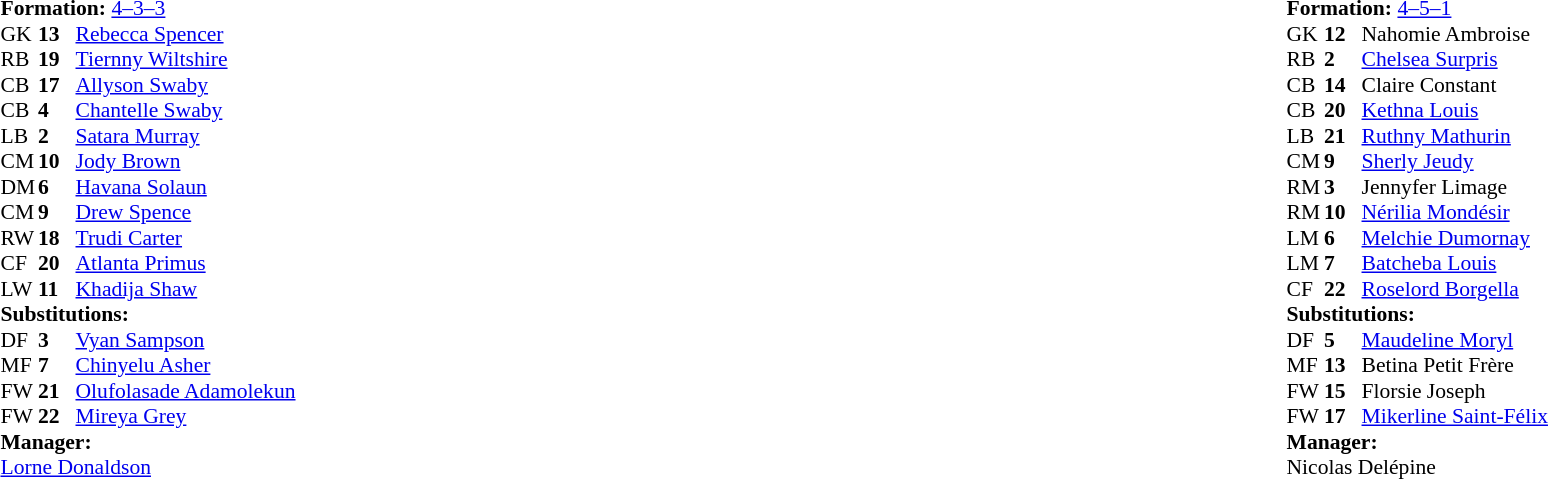<table width="100%">
<tr>
<td valign="top" width="50%"><br><table style="font-size:90%" cellspacing="0" cellpadding="0">
<tr>
<th width=25></th>
<th width=25></th>
</tr>
<tr>
<td colspan=3><strong>Formation:</strong> <a href='#'>4–3–3</a></td>
</tr>
<tr>
<td>GK</td>
<td><strong>13</strong></td>
<td><a href='#'>Rebecca Spencer</a></td>
</tr>
<tr>
<td>RB</td>
<td><strong>19</strong></td>
<td><a href='#'>Tiernny Wiltshire</a></td>
</tr>
<tr>
<td>CB</td>
<td><strong>17</strong></td>
<td><a href='#'>Allyson Swaby</a></td>
</tr>
<tr>
<td>CB</td>
<td><strong>4</strong></td>
<td><a href='#'>Chantelle Swaby</a></td>
</tr>
<tr>
<td>LB</td>
<td><strong>2</strong></td>
<td><a href='#'>Satara Murray</a></td>
</tr>
<tr>
<td>CM</td>
<td><strong>10</strong></td>
<td><a href='#'>Jody Brown</a></td>
</tr>
<tr>
<td>DM</td>
<td><strong>6</strong></td>
<td><a href='#'>Havana Solaun</a></td>
<td></td>
</tr>
<tr>
<td>CM</td>
<td><strong>9</strong></td>
<td><a href='#'>Drew Spence</a></td>
<td></td>
</tr>
<tr>
<td>RW</td>
<td><strong>18</strong></td>
<td><a href='#'>Trudi Carter</a></td>
<td></td>
</tr>
<tr>
<td>CF</td>
<td><strong>20</strong></td>
<td><a href='#'>Atlanta Primus</a></td>
<td></td>
</tr>
<tr>
<td>LW</td>
<td><strong>11</strong></td>
<td><a href='#'>Khadija Shaw</a></td>
</tr>
<tr>
<td colspan=3><strong>Substitutions:</strong></td>
</tr>
<tr>
<td>DF</td>
<td><strong>3</strong></td>
<td><a href='#'>Vyan Sampson</a></td>
<td></td>
</tr>
<tr>
<td>MF</td>
<td><strong>7</strong></td>
<td><a href='#'>Chinyelu Asher</a></td>
<td></td>
</tr>
<tr>
<td>FW</td>
<td><strong>21</strong></td>
<td><a href='#'>Olufolasade Adamolekun</a></td>
<td></td>
</tr>
<tr>
<td>FW</td>
<td><strong>22</strong></td>
<td><a href='#'>Mireya Grey</a></td>
<td></td>
</tr>
<tr>
<td colspan=3><strong>Manager:</strong></td>
</tr>
<tr>
<td colspan=3><a href='#'>Lorne Donaldson</a></td>
</tr>
</table>
</td>
<td valign="top" width="50%"><br><table style="font-size:90%; margin:auto" cellspacing="0" cellpadding="0">
<tr>
<th width=25></th>
<th width=25></th>
</tr>
<tr>
<td colspan=3><strong>Formation:</strong> <a href='#'>4–5–1</a></td>
</tr>
<tr>
<td>GK</td>
<td><strong>12</strong></td>
<td>Nahomie Ambroise</td>
</tr>
<tr>
<td>RB</td>
<td><strong>2</strong></td>
<td><a href='#'>Chelsea Surpris</a></td>
</tr>
<tr>
<td>CB</td>
<td><strong>14</strong></td>
<td>Claire Constant</td>
<td></td>
</tr>
<tr>
<td>CB</td>
<td><strong>20</strong></td>
<td><a href='#'>Kethna Louis</a></td>
<td></td>
</tr>
<tr>
<td>LB</td>
<td><strong>21</strong></td>
<td><a href='#'>Ruthny Mathurin</a></td>
<td> </td>
</tr>
<tr>
<td>CM</td>
<td><strong>9</strong></td>
<td><a href='#'>Sherly Jeudy</a></td>
<td></td>
</tr>
<tr>
<td>RM</td>
<td><strong>3</strong></td>
<td>Jennyfer Limage</td>
<td></td>
</tr>
<tr>
<td>RM</td>
<td><strong>10</strong></td>
<td><a href='#'>Nérilia Mondésir</a></td>
<td></td>
</tr>
<tr>
<td>LM</td>
<td><strong>6</strong></td>
<td><a href='#'>Melchie Dumornay</a></td>
</tr>
<tr>
<td>LM</td>
<td><strong>7</strong></td>
<td><a href='#'>Batcheba Louis</a></td>
</tr>
<tr>
<td>CF</td>
<td><strong>22</strong></td>
<td><a href='#'>Roselord Borgella</a></td>
<td></td>
</tr>
<tr>
<td colspan=3><strong>Substitutions:</strong></td>
</tr>
<tr>
<td>DF</td>
<td><strong>5</strong></td>
<td><a href='#'>Maudeline Moryl</a></td>
<td></td>
</tr>
<tr>
<td>MF</td>
<td><strong>13</strong></td>
<td>Betina Petit Frère</td>
<td></td>
</tr>
<tr>
<td>FW</td>
<td><strong>15</strong></td>
<td>Florsie Joseph</td>
<td></td>
</tr>
<tr>
<td>FW</td>
<td><strong>17</strong></td>
<td><a href='#'>Mikerline Saint-Félix</a></td>
<td></td>
</tr>
<tr>
<td colspan=3><strong>Manager:</strong></td>
</tr>
<tr>
<td colspan=3> Nicolas Delépine</td>
</tr>
</table>
</td>
</tr>
</table>
